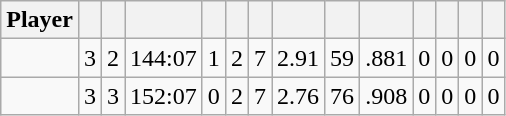<table class="wikitable sortable" style="text-align:center;">
<tr>
<th>Player</th>
<th></th>
<th></th>
<th></th>
<th></th>
<th></th>
<th></th>
<th></th>
<th></th>
<th></th>
<th></th>
<th></th>
<th></th>
<th></th>
</tr>
<tr>
<td></td>
<td>3</td>
<td>2</td>
<td>144:07</td>
<td>1</td>
<td>2</td>
<td>7</td>
<td>2.91</td>
<td>59</td>
<td>.881</td>
<td>0</td>
<td>0</td>
<td>0</td>
<td>0</td>
</tr>
<tr>
<td></td>
<td>3</td>
<td>3</td>
<td>152:07</td>
<td>0</td>
<td>2</td>
<td>7</td>
<td>2.76</td>
<td>76</td>
<td>.908</td>
<td>0</td>
<td>0</td>
<td>0</td>
<td>0</td>
</tr>
</table>
